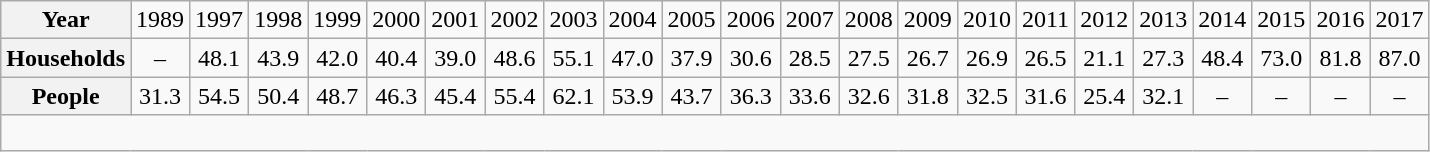<table class="wikitable" style="text-align:center">
<tr>
<th>Year</th>
<td>1989</td>
<td>1997</td>
<td>1998</td>
<td>1999</td>
<td>2000</td>
<td>2001</td>
<td>2002</td>
<td>2003</td>
<td>2004</td>
<td>2005</td>
<td>2006</td>
<td>2007</td>
<td>2008</td>
<td>2009</td>
<td>2010</td>
<td>2011</td>
<td>2012</td>
<td>2013</td>
<td>2014</td>
<td>2015</td>
<td>2016</td>
<td>2017</td>
</tr>
<tr>
<th>Households</th>
<td>–</td>
<td>48.1</td>
<td>43.9</td>
<td>42.0</td>
<td>40.4</td>
<td>39.0</td>
<td>48.6</td>
<td>55.1</td>
<td>47.0</td>
<td>37.9</td>
<td>30.6</td>
<td>28.5</td>
<td>27.5</td>
<td>26.7</td>
<td>26.9</td>
<td>26.5</td>
<td>21.1</td>
<td>27.3</td>
<td>48.4</td>
<td>73.0</td>
<td>81.8</td>
<td>87.0</td>
</tr>
<tr>
<th>People</th>
<td>31.3</td>
<td>54.5</td>
<td>50.4</td>
<td>48.7</td>
<td>46.3</td>
<td>45.4</td>
<td>55.4</td>
<td>62.1</td>
<td>53.9</td>
<td>43.7</td>
<td>36.3</td>
<td>33.6</td>
<td>32.6</td>
<td>31.8</td>
<td>32.5</td>
<td>31.6</td>
<td>25.4</td>
<td>32.1</td>
<td>–</td>
<td>–</td>
<td>–</td>
<td>–</td>
</tr>
<tr>
<td colspan=23 style="font-size:88%"><br></td>
</tr>
</table>
